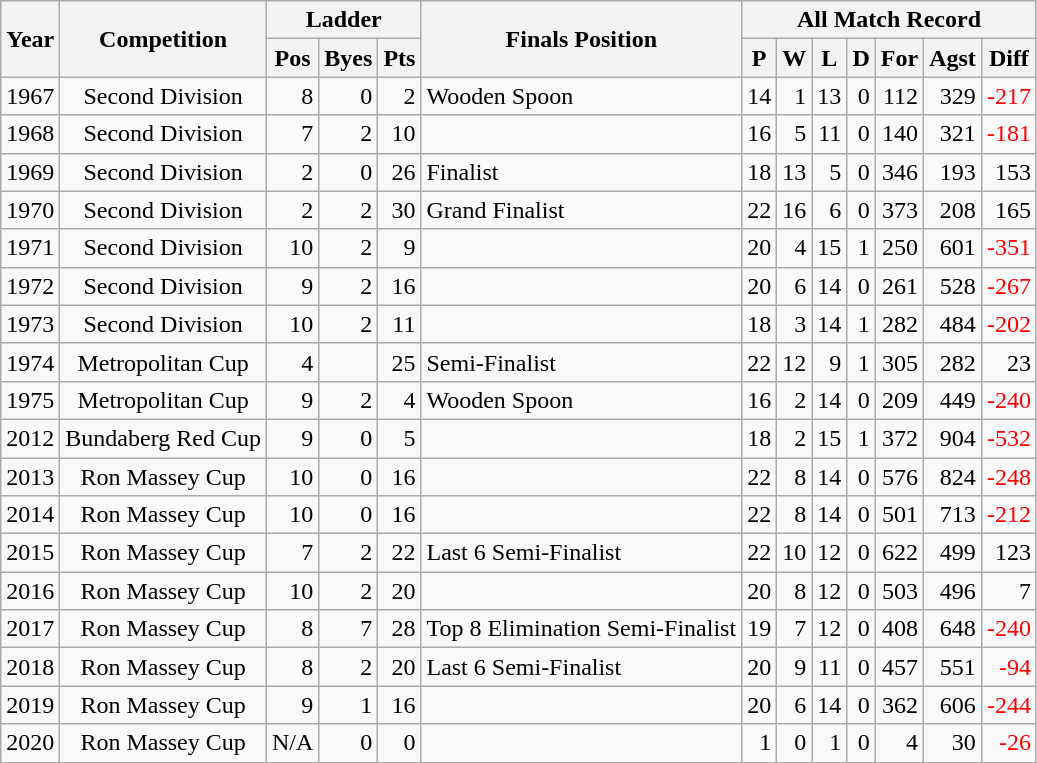<table class="wikitable" width="auto" style="text-align: right">
<tr>
<th rowspan=2>Year</th>
<th rowspan=2>Competition</th>
<th colspan=3>Ladder</th>
<th rowspan=2>Finals Position</th>
<th colspan=7>All Match Record</th>
</tr>
<tr>
<th>Pos</th>
<th>Byes</th>
<th>Pts</th>
<th>P</th>
<th>W</th>
<th>L</th>
<th>D</th>
<th>For</th>
<th>Agst</th>
<th>Diff</th>
</tr>
<tr>
<td>1967</td>
<td align=center>Second Division</td>
<td>8</td>
<td>0</td>
<td>2</td>
<td align=left>Wooden Spoon</td>
<td>14</td>
<td>1</td>
<td>13</td>
<td>0</td>
<td>112</td>
<td>329</td>
<td style="color:red;">-217</td>
</tr>
<tr>
<td>1968</td>
<td align=center>Second Division</td>
<td>7</td>
<td>2</td>
<td>10</td>
<td align=left></td>
<td>16</td>
<td>5</td>
<td>11</td>
<td>0</td>
<td>140</td>
<td>321</td>
<td style="color:red;">-181</td>
</tr>
<tr>
<td>1969</td>
<td align=center>Second Division</td>
<td>2</td>
<td>0</td>
<td>26</td>
<td align=left>Finalist</td>
<td>18</td>
<td>13</td>
<td>5</td>
<td>0</td>
<td>346</td>
<td>193</td>
<td>153</td>
</tr>
<tr>
<td>1970</td>
<td align=center>Second Division</td>
<td>2</td>
<td>2</td>
<td>30</td>
<td align=left>Grand Finalist</td>
<td>22</td>
<td>16</td>
<td>6</td>
<td>0</td>
<td>373</td>
<td>208</td>
<td>165</td>
</tr>
<tr>
<td>1971</td>
<td align=center>Second Division</td>
<td>10</td>
<td>2</td>
<td>9</td>
<td align=left></td>
<td>20</td>
<td>4</td>
<td>15</td>
<td>1</td>
<td>250</td>
<td>601</td>
<td style="color:red;">-351</td>
</tr>
<tr>
<td>1972</td>
<td align=center>Second Division</td>
<td>9</td>
<td>2</td>
<td>16</td>
<td align=left></td>
<td>20</td>
<td>6</td>
<td>14</td>
<td>0</td>
<td>261</td>
<td>528</td>
<td style="color:red;">-267</td>
</tr>
<tr>
<td>1973</td>
<td align=center>Second Division</td>
<td>10</td>
<td>2</td>
<td>11</td>
<td align=left></td>
<td>18</td>
<td>3</td>
<td>14</td>
<td>1</td>
<td>282</td>
<td>484</td>
<td style="color:red;">-202</td>
</tr>
<tr>
<td>1974</td>
<td align=center>Metropolitan Cup</td>
<td>4</td>
<td></td>
<td>25</td>
<td align=left>Semi-Finalist</td>
<td>22</td>
<td>12</td>
<td>9</td>
<td>1</td>
<td>305</td>
<td>282</td>
<td>23</td>
</tr>
<tr>
<td>1975</td>
<td align=center>Metropolitan Cup</td>
<td>9</td>
<td>2</td>
<td>4</td>
<td align=left>Wooden Spoon</td>
<td>16</td>
<td>2</td>
<td>14</td>
<td>0</td>
<td>209</td>
<td>449</td>
<td style="color:red;">-240</td>
</tr>
<tr>
<td>2012</td>
<td align=center>Bundaberg Red Cup</td>
<td>9</td>
<td>0</td>
<td>5</td>
<td align=left></td>
<td>18</td>
<td>2</td>
<td>15</td>
<td>1</td>
<td>372</td>
<td>904</td>
<td style="color:red;">-532</td>
</tr>
<tr>
<td>2013</td>
<td align=center>Ron Massey Cup</td>
<td>10</td>
<td>0</td>
<td>16</td>
<td align=left></td>
<td>22</td>
<td>8</td>
<td>14</td>
<td>0</td>
<td>576</td>
<td>824</td>
<td style="color:red;">-248</td>
</tr>
<tr>
<td>2014</td>
<td align=center>Ron Massey Cup</td>
<td>10</td>
<td>0</td>
<td>16</td>
<td align=left></td>
<td>22</td>
<td>8</td>
<td>14</td>
<td>0</td>
<td>501</td>
<td>713</td>
<td style="color:red;">-212</td>
</tr>
<tr>
<td>2015</td>
<td align=center>Ron Massey Cup</td>
<td>7</td>
<td>2</td>
<td>22</td>
<td align=left>Last 6 Semi-Finalist</td>
<td>22</td>
<td>10</td>
<td>12</td>
<td>0</td>
<td>622</td>
<td>499</td>
<td>123</td>
</tr>
<tr>
<td>2016</td>
<td align=center>Ron Massey Cup</td>
<td>10</td>
<td>2</td>
<td>20</td>
<td align=left></td>
<td>20</td>
<td>8</td>
<td>12</td>
<td>0</td>
<td>503</td>
<td>496</td>
<td>7</td>
</tr>
<tr>
<td>2017</td>
<td align=center>Ron Massey Cup</td>
<td>8</td>
<td>7</td>
<td>28</td>
<td align=left>Top 8 Elimination Semi-Finalist</td>
<td>19</td>
<td>7</td>
<td>12</td>
<td>0</td>
<td>408</td>
<td>648</td>
<td style="color:red;">-240</td>
</tr>
<tr>
<td>2018</td>
<td align=center>Ron Massey Cup</td>
<td>8</td>
<td>2</td>
<td>20</td>
<td align=left>Last 6 Semi-Finalist</td>
<td>20</td>
<td>9</td>
<td>11</td>
<td>0</td>
<td>457</td>
<td>551</td>
<td style="color:red;">-94</td>
</tr>
<tr>
<td>2019</td>
<td align=center>Ron Massey Cup</td>
<td>9</td>
<td>1</td>
<td>16</td>
<td align=left></td>
<td>20</td>
<td>6</td>
<td>14</td>
<td>0</td>
<td>362</td>
<td>606</td>
<td style="color:red;">-244</td>
</tr>
<tr>
<td>2020</td>
<td align=center>Ron Massey Cup</td>
<td>N/A</td>
<td>0</td>
<td>0</td>
<td align=left></td>
<td>1</td>
<td>0</td>
<td>1</td>
<td>0</td>
<td>4</td>
<td>30</td>
<td style="color:red;">-26</td>
</tr>
</table>
